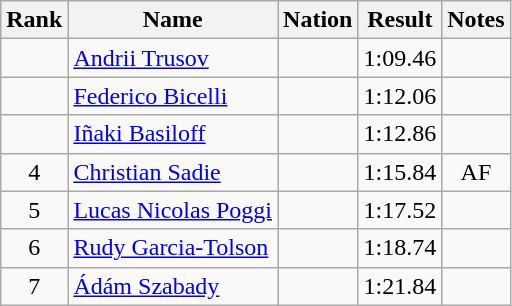<table class="wikitable sortable" style="text-align:center">
<tr>
<th>Rank</th>
<th>Name</th>
<th>Nation</th>
<th>Result</th>
<th>Notes</th>
</tr>
<tr>
<td></td>
<td align=left><a href='#'>Andrii Trusov</a></td>
<td align=left></td>
<td>1:09.46</td>
<td></td>
</tr>
<tr>
<td></td>
<td align=left><a href='#'>Federico Bicelli</a></td>
<td align=left></td>
<td>1:12.06</td>
<td></td>
</tr>
<tr>
<td></td>
<td align=left><a href='#'>Iñaki Basiloff</a></td>
<td align=left></td>
<td>1:12.86</td>
<td></td>
</tr>
<tr>
<td>4</td>
<td align=left><a href='#'>Christian Sadie</a></td>
<td align=left></td>
<td>1:15.84</td>
<td>AF</td>
</tr>
<tr>
<td>5</td>
<td align=left><a href='#'>Lucas Nicolas Poggi</a></td>
<td align=left></td>
<td>1:17.52</td>
<td></td>
</tr>
<tr>
<td>6</td>
<td align=left><a href='#'>Rudy Garcia-Tolson</a></td>
<td align=left></td>
<td>1:18.74</td>
<td></td>
</tr>
<tr>
<td>7</td>
<td align=left><a href='#'>Ádám Szabady</a></td>
<td align=left></td>
<td>1:21.84</td>
<td></td>
</tr>
</table>
